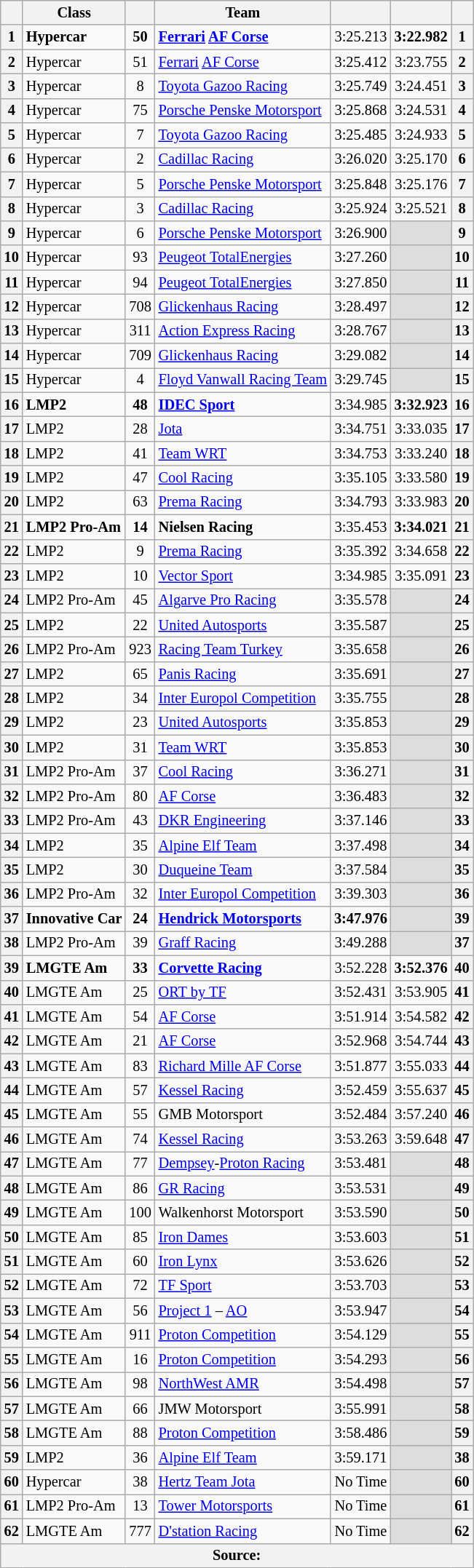<table class="wikitable sortable" style="font-size: 85%;">
<tr>
<th scope="col"></th>
<th scope="col">Class</th>
<th scope="col"></th>
<th scope="col">Team</th>
<th scope="col"></th>
<th scope="col"></th>
<th scope="col"></th>
</tr>
<tr>
<th scope="row"><strong>1</strong></th>
<td><strong>Hypercar</strong></td>
<td align="center"><strong>50</strong></td>
<td><strong><a href='#'>Ferrari</a> <a href='#'>AF Corse</a></strong></td>
<td align="center">3:25.213</td>
<td align="center"><strong>3:22.982</strong></td>
<th><strong>1</strong></th>
</tr>
<tr>
<th scope="row">2</th>
<td>Hypercar</td>
<td align="center">51</td>
<td><a href='#'>Ferrari</a> <a href='#'>AF Corse</a></td>
<td align="center">3:25.412</td>
<td align="center">3:23.755</td>
<th>2</th>
</tr>
<tr>
<th scope="row">3</th>
<td>Hypercar</td>
<td align="center">8</td>
<td><a href='#'>Toyota Gazoo Racing</a></td>
<td align="center">3:25.749</td>
<td align="center">3:24.451</td>
<th>3</th>
</tr>
<tr>
<th scope="row">4</th>
<td>Hypercar</td>
<td align="center">75</td>
<td nowrap><a href='#'>Porsche Penske Motorsport</a></td>
<td align="center">3:25.868</td>
<td align="center">3:24.531</td>
<th>4</th>
</tr>
<tr>
<th scope="row">5</th>
<td>Hypercar</td>
<td align="center">7</td>
<td><a href='#'>Toyota Gazoo Racing</a></td>
<td align="center">3:25.485</td>
<td align="center">3:24.933</td>
<th>5</th>
</tr>
<tr>
<th scope="row">6</th>
<td>Hypercar</td>
<td align="center">2</td>
<td><a href='#'>Cadillac Racing</a></td>
<td align="center">3:26.020</td>
<td align="center">3:25.170</td>
<th>6</th>
</tr>
<tr>
<th scope="row">7</th>
<td>Hypercar</td>
<td align="center">5</td>
<td><a href='#'>Porsche Penske Motorsport</a></td>
<td align="center">3:25.848</td>
<td align="center">3:25.176</td>
<th>7</th>
</tr>
<tr>
<th scope="row">8</th>
<td>Hypercar</td>
<td align="center">3</td>
<td><a href='#'>Cadillac Racing</a></td>
<td align="center">3:25.924</td>
<td align="center">3:25.521</td>
<th>8</th>
</tr>
<tr>
<th scope="row">9</th>
<td>Hypercar</td>
<td align="center">6</td>
<td><a href='#'>Porsche Penske Motorsport</a></td>
<td align="center">3:26.900</td>
<td style="background:#ddd;"></td>
<th>9</th>
</tr>
<tr>
<th scope="row">10</th>
<td>Hypercar</td>
<td align="center">93</td>
<td><a href='#'>Peugeot TotalEnergies</a></td>
<td align="center">3:27.260</td>
<td style="background:#ddd;"></td>
<th>10</th>
</tr>
<tr>
<th scope="row">11</th>
<td>Hypercar</td>
<td align="center">94</td>
<td><a href='#'>Peugeot TotalEnergies</a></td>
<td align="center">3:27.850</td>
<td style="background:#ddd;"></td>
<th>11</th>
</tr>
<tr>
<th scope="row">12</th>
<td>Hypercar</td>
<td align="center">708</td>
<td><a href='#'>Glickenhaus Racing</a></td>
<td align="center">3:28.497</td>
<td style="background:#ddd;"></td>
<th>12</th>
</tr>
<tr>
<th scope="row">13</th>
<td>Hypercar</td>
<td align="center">311</td>
<td><a href='#'>Action Express Racing</a></td>
<td align="center">3:28.767</td>
<td style="background:#ddd;"></td>
<th>13</th>
</tr>
<tr>
<th scope="row">14</th>
<td>Hypercar</td>
<td align="center">709</td>
<td><a href='#'>Glickenhaus Racing</a></td>
<td align="center">3:29.082</td>
<td style="background:#ddd;"></td>
<th>14</th>
</tr>
<tr>
<th scope="row">15</th>
<td>Hypercar</td>
<td align="center">4</td>
<td><a href='#'>Floyd Vanwall Racing Team</a></td>
<td align="center">3:29.745</td>
<td style="background:#ddd;"></td>
<th>15</th>
</tr>
<tr>
<th scope="row">16</th>
<td><strong>LMP2</strong></td>
<td align="center"><strong>48</strong></td>
<td><a href='#'><strong>IDEC Sport</strong></a></td>
<td align="center">3:34.985</td>
<td align="center"><strong>3:32.923</strong></td>
<th>16</th>
</tr>
<tr>
<th scope="row">17</th>
<td>LMP2</td>
<td align="center">28</td>
<td><a href='#'>Jota</a></td>
<td align="center">3:34.751</td>
<td align="center">3:33.035</td>
<th>17</th>
</tr>
<tr>
<th scope="row">18</th>
<td>LMP2</td>
<td align="center">41</td>
<td><a href='#'>Team WRT</a></td>
<td align="center">3:34.753</td>
<td align="center">3:33.240</td>
<th>18</th>
</tr>
<tr>
<th scope="row">19</th>
<td>LMP2</td>
<td align="center">47</td>
<td><a href='#'>Cool Racing</a></td>
<td align="center">3:35.105</td>
<td align="center">3:33.580</td>
<th>19</th>
</tr>
<tr>
<th scope="row">20</th>
<td>LMP2</td>
<td align="center">63</td>
<td><a href='#'>Prema Racing</a></td>
<td align="center">3:34.793</td>
<td align="center">3:33.983</td>
<th>20</th>
</tr>
<tr>
<th scope="row">21</th>
<td nowrap><strong>LMP2 Pro-Am</strong></td>
<td align="center"><strong>14</strong></td>
<td><strong>Nielsen Racing</strong></td>
<td align="center">3:35.453</td>
<td align="center"><strong>3:34.021</strong></td>
<th>21</th>
</tr>
<tr>
<th scope="row">22</th>
<td>LMP2</td>
<td align="center">9</td>
<td><a href='#'>Prema Racing</a></td>
<td align="center">3:35.392</td>
<td align="center">3:34.658</td>
<th>22</th>
</tr>
<tr>
<th scope="row">23</th>
<td>LMP2</td>
<td align="center">10</td>
<td><a href='#'>Vector Sport</a></td>
<td align="center">3:34.985</td>
<td align="center">3:35.091</td>
<th>23</th>
</tr>
<tr>
<th scope="row">24</th>
<td>LMP2 Pro-Am</td>
<td align="center">45</td>
<td><a href='#'>Algarve Pro Racing</a></td>
<td align="center">3:35.578</td>
<td style="background:#ddd;"></td>
<th>24</th>
</tr>
<tr>
<th scope="row">25</th>
<td>LMP2</td>
<td align="center">22</td>
<td><a href='#'>United Autosports</a></td>
<td align="center">3:35.587</td>
<td style="background:#ddd;"></td>
<th>25</th>
</tr>
<tr>
<th scope="row">26</th>
<td>LMP2 Pro-Am</td>
<td align="center">923</td>
<td><a href='#'>Racing Team Turkey</a></td>
<td align="center">3:35.658</td>
<td style="background:#ddd;"></td>
<th>26</th>
</tr>
<tr>
<th scope="row">27</th>
<td>LMP2</td>
<td align="center">65</td>
<td><a href='#'>Panis Racing</a></td>
<td align="center">3:35.691</td>
<td style="background:#ddd;"></td>
<th>27</th>
</tr>
<tr>
<th scope="row">28</th>
<td>LMP2</td>
<td align="center">34</td>
<td><a href='#'>Inter Europol Competition</a></td>
<td align="center">3:35.755</td>
<td style="background:#ddd;"></td>
<th>28</th>
</tr>
<tr>
<th scope="row">29</th>
<td>LMP2</td>
<td align="center">23</td>
<td><a href='#'>United Autosports</a></td>
<td align="center">3:35.853</td>
<td style="background:#ddd;"></td>
<th>29</th>
</tr>
<tr>
<th scope="row">30</th>
<td>LMP2</td>
<td align="center">31</td>
<td><a href='#'>Team WRT</a></td>
<td align="center">3:35.853</td>
<td style="background:#ddd;"></td>
<th>30</th>
</tr>
<tr>
<th scope="row">31</th>
<td>LMP2 Pro-Am</td>
<td align="center">37</td>
<td><a href='#'>Cool Racing</a></td>
<td align="center">3:36.271</td>
<td style="background:#ddd;"></td>
<th>31</th>
</tr>
<tr>
<th scope="row">32</th>
<td>LMP2 Pro-Am</td>
<td align="center">80</td>
<td><a href='#'>AF Corse</a></td>
<td align="center">3:36.483</td>
<td style="background:#ddd;"></td>
<th>32</th>
</tr>
<tr>
<th scope="row">33</th>
<td>LMP2 Pro-Am</td>
<td align="center">43</td>
<td><a href='#'>DKR Engineering</a></td>
<td align="center">3:37.146</td>
<td style="background:#ddd;"></td>
<th>33</th>
</tr>
<tr>
<th scope="row">34</th>
<td>LMP2</td>
<td align="center">35</td>
<td><a href='#'>Alpine Elf Team</a></td>
<td align="center">3:37.498</td>
<td style="background:#ddd;"></td>
<th>34</th>
</tr>
<tr>
<th scope="row">35</th>
<td>LMP2</td>
<td align="center">30</td>
<td><a href='#'>Duqueine Team</a></td>
<td align="center">3:37.584</td>
<td style="background:#ddd;"></td>
<th>35</th>
</tr>
<tr>
<th scope="row">36</th>
<td>LMP2 Pro-Am</td>
<td align="center">32</td>
<td><a href='#'>Inter Europol Competition</a></td>
<td align="center">3:39.303</td>
<td style="background:#ddd;"></td>
<th>36</th>
</tr>
<tr>
<th scope="row">37</th>
<td><strong>Innovative Car</strong></td>
<td align="center"><strong>24</strong></td>
<td><strong><a href='#'>Hendrick Motorsports</a></strong></td>
<td align="center"><strong>3:47.976</strong></td>
<td style="background:#ddd;"></td>
<th>39</th>
</tr>
<tr>
<th scope="row">38</th>
<td>LMP2 Pro-Am</td>
<td align="center">39</td>
<td><a href='#'>Graff Racing</a></td>
<td align="center">3:49.288</td>
<td style="background:#ddd;"></td>
<th>37</th>
</tr>
<tr>
<th scope="row">39</th>
<td><strong>LMGTE Am</strong></td>
<td align="center"><strong>33</strong></td>
<td><strong><a href='#'>Corvette Racing</a></strong></td>
<td align="center">3:52.228</td>
<td align="center"><strong>3:52.376</strong></td>
<th>40</th>
</tr>
<tr>
<th scope="row">40</th>
<td>LMGTE Am</td>
<td align="center">25</td>
<td><a href='#'>ORT by TF</a></td>
<td align="center">3:52.431</td>
<td align="center">3:53.905</td>
<th>41</th>
</tr>
<tr>
<th scope="row">41</th>
<td>LMGTE Am</td>
<td align="center">54</td>
<td><a href='#'>AF Corse</a></td>
<td align="center">3:51.914</td>
<td align="center">3:54.582</td>
<th>42</th>
</tr>
<tr>
<th scope="row">42</th>
<td>LMGTE Am</td>
<td align="center">21</td>
<td><a href='#'>AF Corse</a></td>
<td align="center">3:52.968</td>
<td align="center">3:54.744</td>
<th>43</th>
</tr>
<tr>
<th scope="row">43</th>
<td>LMGTE Am</td>
<td align="center">83</td>
<td><a href='#'>Richard Mille AF Corse</a></td>
<td align="center">3:51.877</td>
<td align="center">3:55.033</td>
<th>44</th>
</tr>
<tr>
<th scope="row">44</th>
<td>LMGTE Am</td>
<td align="center">57</td>
<td><a href='#'>Kessel Racing</a></td>
<td align="center">3:52.459</td>
<td align="center">3:55.637</td>
<th>45</th>
</tr>
<tr>
<th scope="row">45</th>
<td>LMGTE Am</td>
<td align="center">55</td>
<td>GMB Motorsport</td>
<td align="center">3:52.484</td>
<td align="center">3:57.240</td>
<th>46</th>
</tr>
<tr>
<th scope="row">46</th>
<td>LMGTE Am</td>
<td align="center">74</td>
<td><a href='#'>Kessel Racing</a></td>
<td align="center">3:53.263</td>
<td align="center">3:59.648</td>
<th>47</th>
</tr>
<tr>
<th scope="row">47</th>
<td>LMGTE Am</td>
<td align="center">77</td>
<td><a href='#'>Dempsey</a>-<a href='#'>Proton Racing</a></td>
<td align="center">3:53.481</td>
<td style="background:#ddd;"></td>
<th>48</th>
</tr>
<tr>
<th scope="row">48</th>
<td>LMGTE Am</td>
<td align="center">86</td>
<td><a href='#'>GR Racing</a></td>
<td align="center">3:53.531</td>
<td style="background:#ddd;"></td>
<th>49</th>
</tr>
<tr>
<th scope="row">49</th>
<td>LMGTE Am</td>
<td align="center">100</td>
<td>Walkenhorst Motorsport</td>
<td align="center">3:53.590</td>
<td style="background:#ddd;"></td>
<th>50</th>
</tr>
<tr>
<th scope="row">50</th>
<td>LMGTE Am</td>
<td align="center">85</td>
<td><a href='#'>Iron Dames</a></td>
<td align="center">3:53.603</td>
<td style="background:#ddd;"></td>
<th>51</th>
</tr>
<tr>
<th scope="row">51</th>
<td>LMGTE Am</td>
<td align="center">60</td>
<td><a href='#'>Iron Lynx</a></td>
<td align="center">3:53.626</td>
<td style="background:#ddd;"></td>
<th>52</th>
</tr>
<tr>
<th scope="row">52</th>
<td>LMGTE Am</td>
<td align="center">72</td>
<td><a href='#'>TF Sport</a></td>
<td align="center">3:53.703</td>
<td style="background:#ddd;"></td>
<th>53</th>
</tr>
<tr>
<th scope="row">53</th>
<td>LMGTE Am</td>
<td align="center">56</td>
<td><a href='#'>Project 1</a> – <a href='#'>AO</a></td>
<td align="center">3:53.947</td>
<td style="background:#ddd;"></td>
<th>54</th>
</tr>
<tr>
<th scope="row">54</th>
<td>LMGTE Am</td>
<td align="center">911</td>
<td><a href='#'>Proton Competition</a></td>
<td align="center">3:54.129</td>
<td style="background:#ddd;"></td>
<th>55</th>
</tr>
<tr>
<th scope="row">55</th>
<td>LMGTE Am</td>
<td align="center">16</td>
<td><a href='#'>Proton Competition</a></td>
<td align="center">3:54.293</td>
<td style="background:#ddd;"></td>
<th>56</th>
</tr>
<tr>
<th scope="row">56</th>
<td>LMGTE Am</td>
<td align="center">98</td>
<td><a href='#'>NorthWest AMR</a></td>
<td align="center">3:54.498</td>
<td style="background:#ddd;"></td>
<th>57</th>
</tr>
<tr>
<th scope="row">57</th>
<td>LMGTE Am</td>
<td align="center">66</td>
<td>JMW Motorsport</td>
<td align="center">3:55.991</td>
<td style="background:#ddd;"></td>
<th>58</th>
</tr>
<tr>
<th scope="row">58</th>
<td>LMGTE Am</td>
<td align="center">88</td>
<td><a href='#'>Proton Competition</a></td>
<td align="center">3:58.486</td>
<td style="background:#ddd;"></td>
<th>59</th>
</tr>
<tr>
<th scope="row">59</th>
<td>LMP2</td>
<td align="center">36</td>
<td><a href='#'>Alpine Elf Team</a></td>
<td align="center">3:59.171</td>
<td style="background:#ddd;"></td>
<th>38</th>
</tr>
<tr>
<th scope="row">60</th>
<td>Hypercar</td>
<td align="center">38</td>
<td><a href='#'>Hertz Team Jota</a></td>
<td align="center">No Time</td>
<td style="background:#ddd;"></td>
<th>60</th>
</tr>
<tr>
<th scope="row">61</th>
<td>LMP2 Pro-Am</td>
<td align="center">13</td>
<td><a href='#'>Tower Motorsports</a></td>
<td align="center">No Time</td>
<td style="background:#ddd;"></td>
<th>61</th>
</tr>
<tr>
<th scope="row">62</th>
<td>LMGTE Am</td>
<td align="center">777</td>
<td><a href='#'>D'station Racing</a></td>
<td align="center">No Time</td>
<td style="background:#ddd;"></td>
<th>62</th>
</tr>
<tr>
<th colspan="7">Source:</th>
</tr>
</table>
